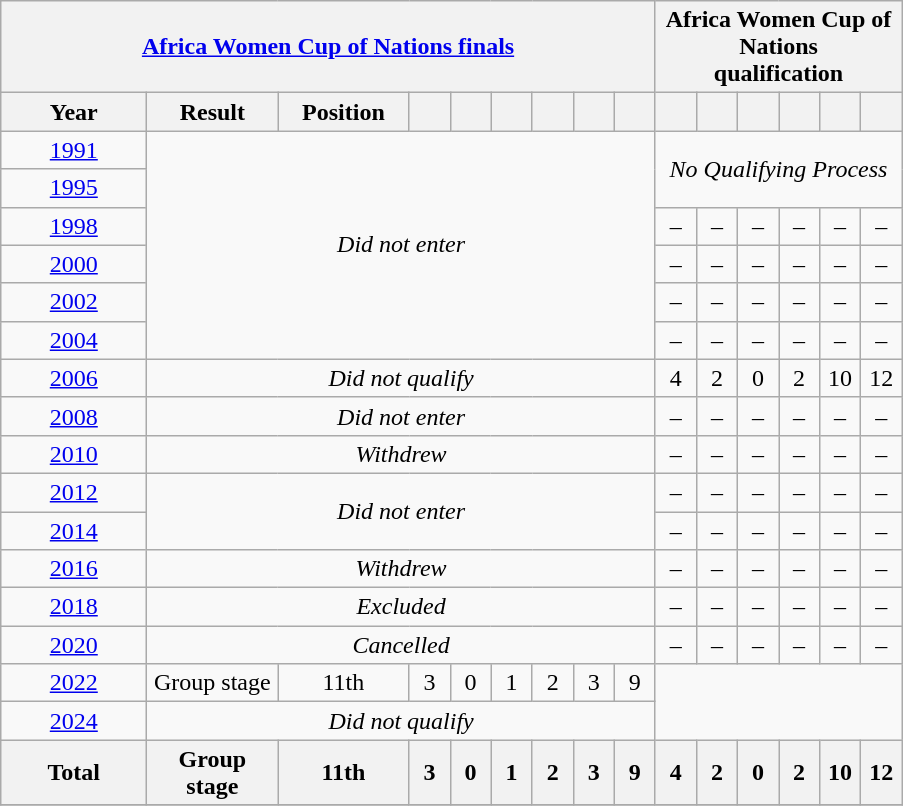<table class="wikitable" style="text-align:center;">
<tr>
<th colspan="9"><a href='#'>Africa Women Cup of Nations finals</a></th>
<th colspan="6">Africa Women Cup of Nations<br>qualification</th>
</tr>
<tr>
<th style="width:90px;">Year</th>
<th style="width:80px;">Result</th>
<th style="width:80px;">Position</th>
<th style="width:20px;"></th>
<th style="width:20px;"></th>
<th style="width:20px;"></th>
<th style="width:20px;"></th>
<th style="width:20px;"></th>
<th style="width:20px;"></th>
<th style="width:20px;"></th>
<th style="width:20px;"></th>
<th style="width:20px;"></th>
<th style="width:20px;"></th>
<th style="width:20px;"></th>
<th style="width:20px;"></th>
</tr>
<tr>
<td> <a href='#'>1991</a></td>
<td rowspan="6" colspan="8"><em>Did not enter</em></td>
<td rowspan="2" colspan="6"><em>No Qualifying Process</em></td>
</tr>
<tr>
<td> <a href='#'>1995</a></td>
</tr>
<tr>
<td> <a href='#'>1998</a></td>
<td>–</td>
<td>–</td>
<td>–</td>
<td>–</td>
<td>–</td>
<td>–</td>
</tr>
<tr>
<td> <a href='#'>2000</a></td>
<td>–</td>
<td>–</td>
<td>–</td>
<td>–</td>
<td>–</td>
<td>–</td>
</tr>
<tr>
<td> <a href='#'>2002</a></td>
<td>–</td>
<td>–</td>
<td>–</td>
<td>–</td>
<td>–</td>
<td>–</td>
</tr>
<tr>
<td> <a href='#'>2004</a></td>
<td>–</td>
<td>–</td>
<td>–</td>
<td>–</td>
<td>–</td>
<td>–</td>
</tr>
<tr>
<td> <a href='#'>2006</a></td>
<td colspan="8"><em>Did not qualify</em></td>
<td>4</td>
<td>2</td>
<td>0</td>
<td>2</td>
<td>10</td>
<td>12</td>
</tr>
<tr>
<td> <a href='#'>2008</a></td>
<td colspan="8"><em>Did not enter</em></td>
<td>–</td>
<td>–</td>
<td>–</td>
<td>–</td>
<td>–</td>
<td>–</td>
</tr>
<tr>
<td> <a href='#'>2010</a></td>
<td colspan="8"><em>Withdrew</em></td>
<td>–</td>
<td>–</td>
<td>–</td>
<td>–</td>
<td>–</td>
<td>–</td>
</tr>
<tr>
<td> <a href='#'>2012</a></td>
<td rowspan="2" colspan="8"><em>Did not enter</em></td>
<td>–</td>
<td>–</td>
<td>–</td>
<td>–</td>
<td>–</td>
<td>–</td>
</tr>
<tr>
<td> <a href='#'>2014</a></td>
<td>–</td>
<td>–</td>
<td>–</td>
<td>–</td>
<td>–</td>
<td>–</td>
</tr>
<tr>
<td> <a href='#'>2016</a></td>
<td colspan="8"><em>Withdrew</em></td>
<td>–</td>
<td>–</td>
<td>–</td>
<td>–</td>
<td>–</td>
<td>–</td>
</tr>
<tr>
<td> <a href='#'>2018</a></td>
<td colspan="8"><em>Excluded</em></td>
<td>–</td>
<td>–</td>
<td>–</td>
<td>–</td>
<td>–</td>
<td>–</td>
</tr>
<tr>
<td> <a href='#'>2020</a></td>
<td colspan="8"><em>Cancelled</em></td>
<td>–</td>
<td>–</td>
<td>–</td>
<td>–</td>
<td>–</td>
<td>–</td>
</tr>
<tr>
<td> <a href='#'>2022</a></td>
<td>Group stage</td>
<td>11th</td>
<td>3</td>
<td>0</td>
<td>1</td>
<td>2</td>
<td>3</td>
<td>9</td>
</tr>
<tr>
<td> <a href='#'>2024</a></td>
<td colspan=8><em>Did not qualify</em></td>
</tr>
<tr>
<th>Total</th>
<th>Group stage</th>
<th>11th</th>
<th>3</th>
<th>0</th>
<th>1</th>
<th>2</th>
<th>3</th>
<th>9</th>
<th>4</th>
<th>2</th>
<th>0</th>
<th>2</th>
<th>10</th>
<th>12</th>
</tr>
<tr>
</tr>
</table>
